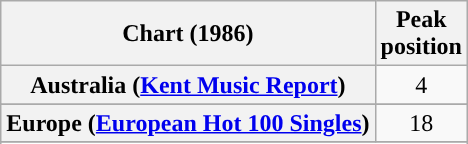<table class="wikitable sortable plainrowheaders" style="text-align:center">
<tr>
<th>Chart (1986)</th>
<th>Peak<br>position</th>
</tr>
<tr>
<th scope="row">Australia (<a href='#'>Kent Music Report</a>)</th>
<td>4</td>
</tr>
<tr>
</tr>
<tr>
<th scope="row">Europe (<a href='#'>European Hot 100 Singles</a>)</th>
<td>18</td>
</tr>
<tr>
</tr>
<tr>
</tr>
<tr>
</tr>
<tr>
</tr>
<tr>
</tr>
<tr>
</tr>
<tr>
</tr>
</table>
